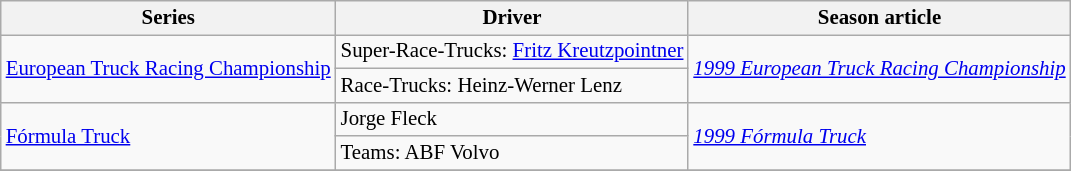<table class="wikitable" style="font-size: 87%;">
<tr>
<th>Series</th>
<th>Driver</th>
<th>Season article</th>
</tr>
<tr>
<td rowspan=2><a href='#'>European Truck Racing Championship</a></td>
<td>Super-Race-Trucks:  <a href='#'>Fritz Kreutzpointner</a></td>
<td rowspan=2><em><a href='#'>1999 European Truck Racing Championship</a></em></td>
</tr>
<tr>
<td>Race-Trucks:  Heinz-Werner Lenz</td>
</tr>
<tr>
<td rowspan=2><a href='#'>Fórmula Truck</a></td>
<td> Jorge Fleck</td>
<td rowspan=2><em><a href='#'>1999 Fórmula Truck</a></em></td>
</tr>
<tr>
<td>Teams:  ABF Volvo</td>
</tr>
<tr>
</tr>
</table>
